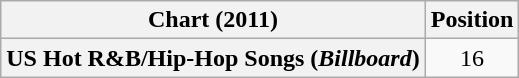<table class="wikitable plainrowheaders" style="text-align:center">
<tr>
<th scope="col">Chart (2011)</th>
<th scope="col">Position</th>
</tr>
<tr>
<th scope="row">US Hot R&B/Hip-Hop Songs (<em>Billboard</em>)</th>
<td>16</td>
</tr>
</table>
